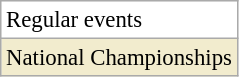<table class=wikitable style="font-size:95%">
<tr style="background:#fff;">
<td>Regular events</td>
</tr>
<tr style="background:#f2ecce;">
<td>National Championships</td>
</tr>
</table>
